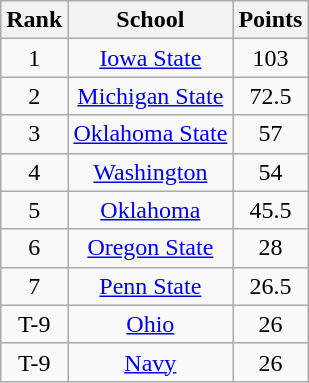<table class="wikitable" style="text-align:center">
<tr>
<th>Rank</th>
<th>School</th>
<th>Points</th>
</tr>
<tr>
<td>1</td>
<td><a href='#'>Iowa State</a></td>
<td>103</td>
</tr>
<tr>
<td>2</td>
<td><a href='#'>Michigan State</a></td>
<td>72.5</td>
</tr>
<tr>
<td>3</td>
<td><a href='#'>Oklahoma State</a></td>
<td>57</td>
</tr>
<tr>
<td>4</td>
<td><a href='#'>Washington</a></td>
<td>54</td>
</tr>
<tr>
<td>5</td>
<td><a href='#'>Oklahoma</a></td>
<td>45.5</td>
</tr>
<tr>
<td>6</td>
<td><a href='#'>Oregon State</a></td>
<td>28</td>
</tr>
<tr>
<td>7</td>
<td><a href='#'>Penn State</a></td>
<td>26.5</td>
</tr>
<tr>
<td>T-9</td>
<td><a href='#'>Ohio</a></td>
<td>26</td>
</tr>
<tr>
<td>T-9</td>
<td><a href='#'>Navy</a></td>
<td>26</td>
</tr>
</table>
